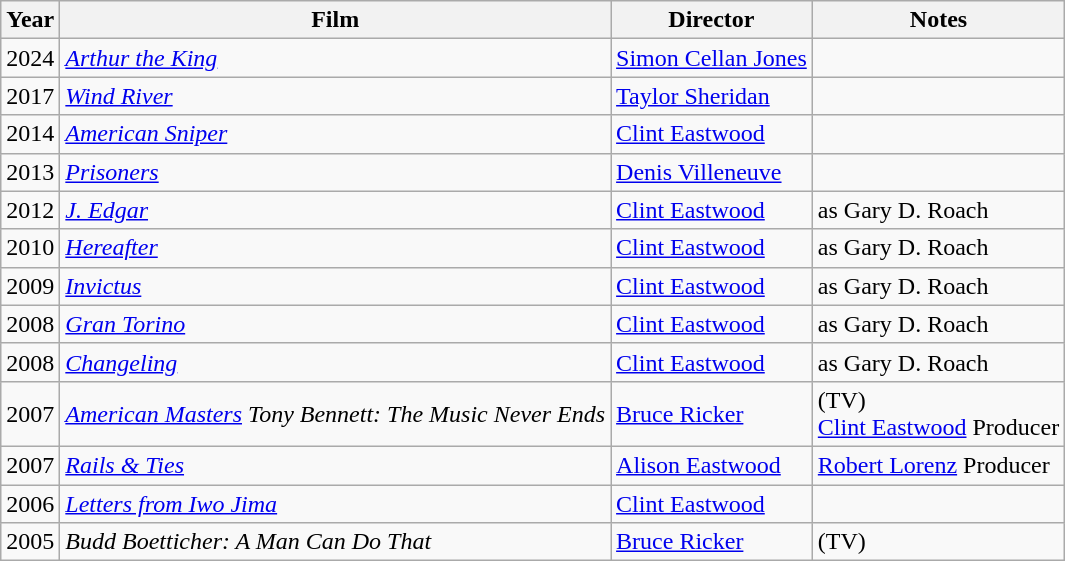<table class="wikitable sortable">
<tr>
<th>Year</th>
<th>Film</th>
<th>Director</th>
<th>Notes</th>
</tr>
<tr>
<td>2024</td>
<td><em><a href='#'>Arthur the King</a></em></td>
<td><a href='#'>Simon Cellan Jones</a></td>
<td></td>
</tr>
<tr>
<td>2017</td>
<td><em><a href='#'>Wind River</a></em></td>
<td><a href='#'>Taylor Sheridan</a></td>
<td></td>
</tr>
<tr>
<td>2014</td>
<td><em><a href='#'>American Sniper</a></em></td>
<td><a href='#'>Clint Eastwood</a></td>
<td></td>
</tr>
<tr>
<td>2013</td>
<td><a href='#'><em>Prisoners</em></a></td>
<td><a href='#'>Denis Villeneuve</a></td>
<td></td>
</tr>
<tr>
<td>2012</td>
<td><em><a href='#'>J. Edgar</a></em></td>
<td><a href='#'>Clint Eastwood</a></td>
<td>as Gary D. Roach</td>
</tr>
<tr>
<td>2010</td>
<td><em><a href='#'>Hereafter</a></em></td>
<td><a href='#'>Clint Eastwood</a></td>
<td>as Gary D. Roach</td>
</tr>
<tr>
<td>2009</td>
<td><em><a href='#'>Invictus</a></em></td>
<td><a href='#'>Clint Eastwood</a></td>
<td>as Gary D. Roach</td>
</tr>
<tr>
<td>2008</td>
<td><em><a href='#'>Gran Torino</a></em></td>
<td><a href='#'>Clint Eastwood</a></td>
<td>as Gary D. Roach</td>
</tr>
<tr>
<td>2008</td>
<td><em><a href='#'>Changeling</a></em></td>
<td><a href='#'>Clint Eastwood</a></td>
<td>as Gary D. Roach</td>
</tr>
<tr>
<td>2007</td>
<td><em><a href='#'>American Masters</a> Tony Bennett: The Music Never Ends</em></td>
<td><a href='#'>Bruce Ricker</a></td>
<td>(TV)<br><a href='#'>Clint Eastwood</a> Producer</td>
</tr>
<tr>
<td>2007</td>
<td><em><a href='#'>Rails & Ties</a></em></td>
<td><a href='#'>Alison Eastwood</a></td>
<td><a href='#'>Robert Lorenz</a> Producer</td>
</tr>
<tr>
<td>2006</td>
<td><em><a href='#'>Letters from Iwo Jima</a></em></td>
<td><a href='#'>Clint Eastwood</a></td>
<td></td>
</tr>
<tr>
<td>2005</td>
<td><em>Budd Boetticher: A Man Can Do That</em></td>
<td><a href='#'>Bruce Ricker</a></td>
<td>(TV)</td>
</tr>
</table>
